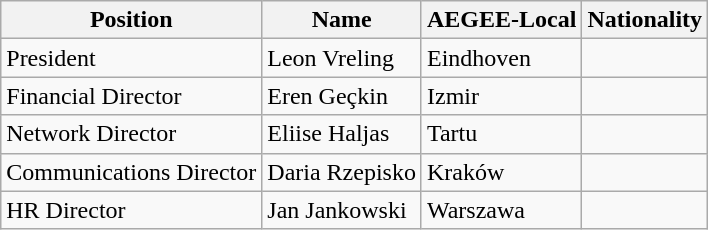<table class="wikitable">
<tr>
<th>Position</th>
<th>Name</th>
<th>AEGEE-Local</th>
<th>Nationality</th>
</tr>
<tr>
<td>President</td>
<td>Leon Vreling</td>
<td>Eindhoven</td>
<td></td>
</tr>
<tr>
<td>Financial Director</td>
<td>Eren Geçkin</td>
<td>Izmir</td>
<td></td>
</tr>
<tr>
<td>Network Director</td>
<td>Eliise Haljas</td>
<td>Tartu</td>
<td></td>
</tr>
<tr>
<td>Communications Director</td>
<td>Daria Rzepisko</td>
<td>Kraków</td>
<td></td>
</tr>
<tr>
<td>HR Director</td>
<td>Jan Jankowski</td>
<td>Warszawa</td>
<td></td>
</tr>
</table>
